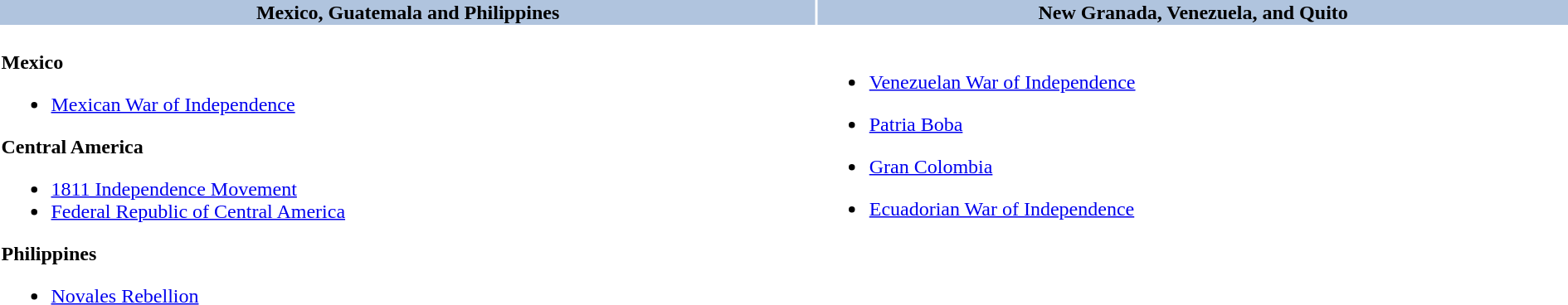<table class="toccolours" style="width: 100%; border-top: none;">
<tr style="text-align:center">
<td style="background:#B0C4DE; width:100%,"><strong>Mexico, Guatemala and Philippines</strong></td>
<td style="background:#B0C4DE; width:100%,"><strong>New Granada, Venezuela, and Quito</strong></td>
</tr>
<tr style="vertical-align:top">
<td><br><table width="100%">
<tr style="vertical-align:top">
</tr>
</table>
<strong>Mexico</strong><ul><li><a href='#'>Mexican War of Independence</a></li></ul><strong>Central America</strong><ul><li><a href='#'>1811 Independence Movement</a></li><li><a href='#'>Federal Republic of Central America</a></li></ul><strong>Philippines</strong><ul><li><a href='#'>Novales Rebellion</a></li></ul></td>
<td><br><ul><li><a href='#'>Venezuelan War of Independence</a></li></ul><ul><li><a href='#'>Patria Boba</a></li></ul><ul><li><a href='#'>Gran Colombia</a></li></ul><ul><li><a href='#'>Ecuadorian War of Independence</a></li></ul></td>
</tr>
</table>
